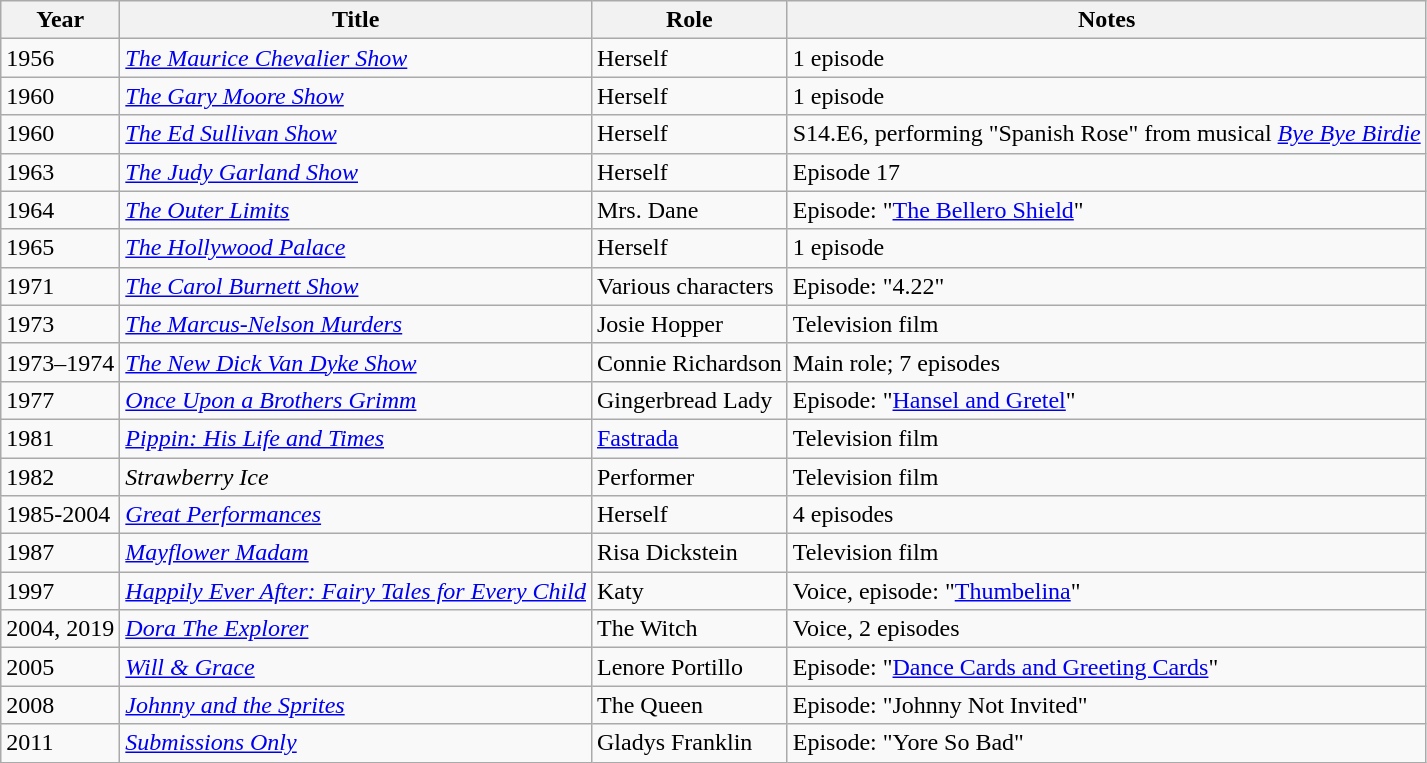<table class="wikitable sortable">
<tr>
<th>Year</th>
<th>Title</th>
<th>Role</th>
<th>Notes</th>
</tr>
<tr>
<td>1956</td>
<td><em><a href='#'>The Maurice Chevalier Show</a></em></td>
<td>Herself</td>
<td>1 episode</td>
</tr>
<tr>
<td>1960</td>
<td><em><a href='#'>The Gary Moore Show</a></em></td>
<td>Herself</td>
<td>1 episode</td>
</tr>
<tr>
<td>1960</td>
<td><em><a href='#'>The Ed Sullivan Show</a></em></td>
<td>Herself</td>
<td>S14.E6, performing "Spanish Rose" from musical <em><a href='#'>Bye Bye Birdie</a></em></td>
</tr>
<tr>
<td>1963</td>
<td><em><a href='#'>The Judy Garland Show</a></em></td>
<td>Herself</td>
<td>Episode 17</td>
</tr>
<tr>
<td>1964</td>
<td><em><a href='#'>The Outer Limits</a></em></td>
<td>Mrs. Dane</td>
<td>Episode: "<a href='#'>The Bellero Shield</a>"</td>
</tr>
<tr>
<td>1965</td>
<td><em><a href='#'>The Hollywood Palace</a></em></td>
<td>Herself</td>
<td>1 episode</td>
</tr>
<tr>
<td>1971</td>
<td><em><a href='#'>The Carol Burnett Show</a></em></td>
<td>Various characters</td>
<td>Episode: "4.22"</td>
</tr>
<tr>
<td>1973</td>
<td><em><a href='#'>The Marcus-Nelson Murders</a></em></td>
<td>Josie Hopper</td>
<td>Television film</td>
</tr>
<tr>
<td>1973–1974</td>
<td><em><a href='#'>The New Dick Van Dyke Show</a></em></td>
<td>Connie Richardson</td>
<td>Main role; 7 episodes</td>
</tr>
<tr>
<td>1977</td>
<td><em><a href='#'>Once Upon a Brothers Grimm</a></em></td>
<td>Gingerbread Lady</td>
<td>Episode: "<a href='#'>Hansel and Gretel</a>"</td>
</tr>
<tr>
<td>1981</td>
<td><em><a href='#'>Pippin: His Life and Times</a></em></td>
<td><a href='#'>Fastrada</a></td>
<td>Television film</td>
</tr>
<tr>
<td rowspan="1">1982<br></td>
<td><em>Strawberry Ice</em></td>
<td>Performer</td>
<td>Television film</td>
</tr>
<tr>
<td>1985-2004</td>
<td><em><a href='#'>Great Performances</a></em></td>
<td>Herself</td>
<td>4 episodes</td>
</tr>
<tr>
<td>1987</td>
<td><em><a href='#'>Mayflower Madam</a></em></td>
<td>Risa Dickstein</td>
<td>Television film</td>
</tr>
<tr>
<td>1997</td>
<td><em><a href='#'>Happily Ever After: Fairy Tales for Every Child</a></em></td>
<td>Katy</td>
<td>Voice, episode: "<a href='#'>Thumbelina</a>"</td>
</tr>
<tr>
<td>2004, 2019</td>
<td><em><a href='#'>Dora The Explorer</a></em></td>
<td>The Witch</td>
<td>Voice, 2 episodes</td>
</tr>
<tr>
<td>2005</td>
<td><em><a href='#'>Will & Grace</a></em></td>
<td>Lenore Portillo</td>
<td>Episode: "<a href='#'>Dance Cards and Greeting Cards</a>"</td>
</tr>
<tr>
<td>2008</td>
<td><em><a href='#'>Johnny and the Sprites</a></em></td>
<td>The Queen</td>
<td>Episode: "Johnny Not Invited"</td>
</tr>
<tr>
<td>2011</td>
<td><em><a href='#'>Submissions Only</a></em></td>
<td>Gladys Franklin</td>
<td>Episode: "Yore So Bad"</td>
</tr>
</table>
